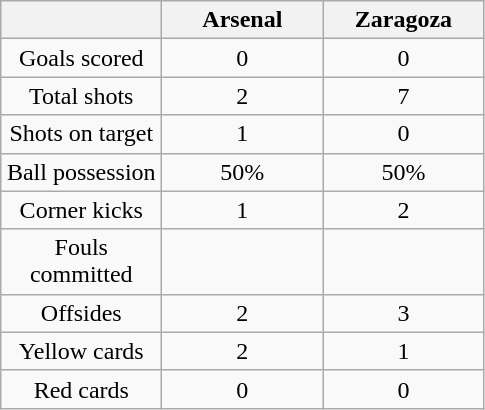<table class="wikitable" style="text-align:center">
<tr>
<th width="100"></th>
<th width="100">Arsenal</th>
<th width="100">Zaragoza</th>
</tr>
<tr>
<td>Goals scored</td>
<td>0</td>
<td>0</td>
</tr>
<tr>
<td>Total shots</td>
<td>2</td>
<td>7</td>
</tr>
<tr>
<td>Shots on target</td>
<td>1</td>
<td>0</td>
</tr>
<tr>
<td>Ball possession</td>
<td>50%</td>
<td>50%</td>
</tr>
<tr>
<td>Corner kicks</td>
<td>1</td>
<td>2</td>
</tr>
<tr>
<td>Fouls committed</td>
<td></td>
<td></td>
</tr>
<tr>
<td>Offsides</td>
<td>2</td>
<td>3</td>
</tr>
<tr>
<td>Yellow cards</td>
<td>2</td>
<td>1</td>
</tr>
<tr>
<td>Red cards</td>
<td>0</td>
<td>0</td>
</tr>
</table>
